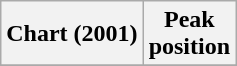<table class="wikitable sortable plainrowheaders" style="text-align:center">
<tr>
<th scope="col">Chart (2001)</th>
<th scope="col">Peak<br> position</th>
</tr>
<tr>
</tr>
</table>
